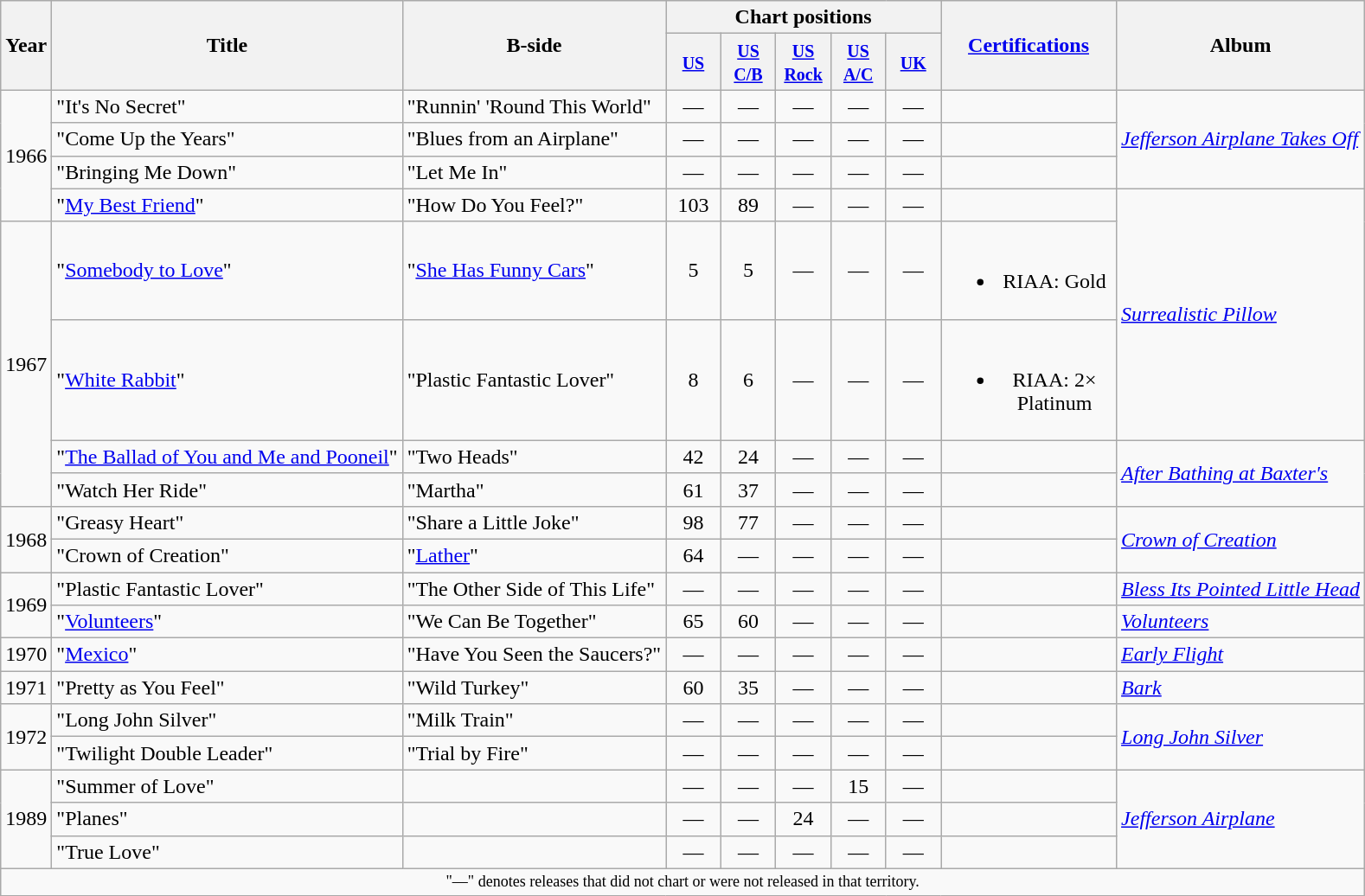<table class="wikitable">
<tr>
<th rowspan="2">Year</th>
<th rowspan="2">Title</th>
<th rowspan="2">B-side</th>
<th colspan="5">Chart positions</th>
<th rowspan="2" style="width:8em;"><a href='#'>Certifications</a></th>
<th rowspan="2">Album</th>
</tr>
<tr>
<th width="35"><small><a href='#'>US</a></small><br></th>
<th width="35"><small><a href='#'>US C/B</a> </small></th>
<th width="35"><small><a href='#'>US Rock</a></small><br></th>
<th width="35"><small><a href='#'>US<br>A/C</a></small><br></th>
<th width="35"><small><a href='#'>UK</a></small><br></th>
</tr>
<tr>
<td rowspan="4">1966</td>
<td>"It's No Secret"</td>
<td>"Runnin' 'Round This World"</td>
<td align="center">—</td>
<td align="center">—</td>
<td align="center">—</td>
<td align="center">—</td>
<td align="center">—</td>
<td align="center"></td>
<td rowspan="3"><em><a href='#'>Jefferson Airplane Takes Off</a></em></td>
</tr>
<tr>
<td>"Come Up the Years"</td>
<td>"Blues from an Airplane"</td>
<td align="center">—</td>
<td align="center">—</td>
<td align="center">—</td>
<td align="center">—</td>
<td align="center">—</td>
<td align="center"></td>
</tr>
<tr>
<td>"Bringing Me Down"</td>
<td>"Let Me In"</td>
<td align="center">—</td>
<td align="center">—</td>
<td align="center">—</td>
<td align="center">—</td>
<td align="center">—</td>
</tr>
<tr>
<td>"<a href='#'>My Best Friend</a>"</td>
<td>"How Do You Feel?"</td>
<td align="center">103</td>
<td align="center">89</td>
<td align="center">—</td>
<td align="center">—</td>
<td align="center">—</td>
<td align="center"></td>
<td rowspan="3"><em><a href='#'>Surrealistic Pillow</a></em></td>
</tr>
<tr>
<td rowspan="4">1967</td>
<td>"<a href='#'>Somebody to Love</a>"</td>
<td>"<a href='#'>She Has Funny Cars</a>"</td>
<td align="center">5</td>
<td align="center">5</td>
<td align="center">—</td>
<td align="center">—</td>
<td align="center">—</td>
<td align="center"><br><ul><li>RIAA: Gold</li></ul></td>
</tr>
<tr>
<td>"<a href='#'>White Rabbit</a>"</td>
<td>"Plastic Fantastic Lover"</td>
<td align="center">8</td>
<td align="center">6</td>
<td align="center">—</td>
<td align="center">—</td>
<td align="center">—</td>
<td align="center"><br><ul><li>RIAA: 2× Platinum</li></ul></td>
</tr>
<tr>
<td>"<a href='#'>The Ballad of You and Me and Pooneil</a>"</td>
<td>"Two Heads"</td>
<td align="center">42</td>
<td align="center">24</td>
<td align="center">—</td>
<td align="center">—</td>
<td align="center">—</td>
<td align="center"></td>
<td rowspan="2"><em><a href='#'>After Bathing at Baxter's</a></em></td>
</tr>
<tr>
<td>"Watch Her Ride"</td>
<td>"Martha"</td>
<td align="center">61</td>
<td align="center">37</td>
<td align="center">—</td>
<td align="center">—</td>
<td align="center">—</td>
<td align="center"></td>
</tr>
<tr>
<td rowspan="2">1968</td>
<td>"Greasy Heart"</td>
<td>"Share a Little Joke"</td>
<td align="center">98</td>
<td align="center">77</td>
<td align="center">—</td>
<td align="center">—</td>
<td align="center">—</td>
<td align="center"></td>
<td rowspan="2"><em><a href='#'>Crown of Creation</a></em></td>
</tr>
<tr>
<td>"Crown of Creation"</td>
<td>"<a href='#'>Lather</a>"</td>
<td align="center">64</td>
<td align="center">—</td>
<td align="center">—</td>
<td align="center">—</td>
<td align="center">—</td>
<td align="center"></td>
</tr>
<tr>
<td rowspan="2">1969</td>
<td>"Plastic Fantastic Lover"</td>
<td>"The Other Side of This Life"</td>
<td align="center">—</td>
<td align="center">—</td>
<td align="center">—</td>
<td align="center">—</td>
<td align="center">—</td>
<td align="center"></td>
<td><em><a href='#'>Bless Its Pointed Little Head</a></em></td>
</tr>
<tr>
<td>"<a href='#'>Volunteers</a>"</td>
<td>"We Can Be Together"</td>
<td align="center">65</td>
<td align="center">60</td>
<td align="center">—</td>
<td align="center">—</td>
<td align="center">—</td>
<td align="center"></td>
<td><em><a href='#'>Volunteers</a></em></td>
</tr>
<tr>
<td>1970</td>
<td>"<a href='#'>Mexico</a>"</td>
<td>"Have You Seen the Saucers?"</td>
<td align="center">—</td>
<td align="center">—</td>
<td align="center">—</td>
<td align="center">—</td>
<td align="center">—</td>
<td align="center"></td>
<td><em><a href='#'>Early Flight</a></em></td>
</tr>
<tr>
<td>1971</td>
<td>"Pretty as You Feel"</td>
<td>"Wild Turkey"</td>
<td align="center">60</td>
<td align="center">35</td>
<td align="center">—</td>
<td align="center">—</td>
<td align="center">—</td>
<td align="center"></td>
<td><em><a href='#'>Bark</a></em></td>
</tr>
<tr>
<td rowspan="2">1972</td>
<td>"Long John Silver"</td>
<td>"Milk Train"</td>
<td align="center">—</td>
<td align="center">—</td>
<td align="center">—</td>
<td align="center">—</td>
<td align="center">—</td>
<td align="center"></td>
<td rowspan="2"><em><a href='#'>Long John Silver</a></em></td>
</tr>
<tr>
<td>"Twilight Double Leader"</td>
<td>"Trial by Fire"</td>
<td align="center">—</td>
<td align="center">—</td>
<td align="center">—</td>
<td align="center">—</td>
<td align="center">—</td>
<td align="center"></td>
</tr>
<tr>
<td rowspan="3">1989</td>
<td>"Summer of Love"</td>
<td></td>
<td align="center">—</td>
<td align="center">—</td>
<td align="center">—</td>
<td align="center">15</td>
<td align="center">—</td>
<td align="center"></td>
<td rowspan="3"><em><a href='#'>Jefferson Airplane</a></em></td>
</tr>
<tr>
<td>"Planes"</td>
<td></td>
<td align="center">—</td>
<td align="center">—</td>
<td align="center">24</td>
<td align="center">—</td>
<td align="center">—</td>
<td align="center"></td>
</tr>
<tr>
<td>"True Love"</td>
<td></td>
<td align="center">—</td>
<td align="center">—</td>
<td align="center">—</td>
<td align="center">—</td>
<td align="center">—</td>
<td align="center"></td>
</tr>
<tr>
<td colspan="10" style="text-align:center; font-size:9pt;">"—" denotes releases that did not chart or were not released in that territory.</td>
</tr>
</table>
